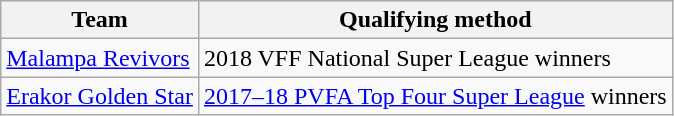<table class="wikitable sortable">
<tr>
<th>Team</th>
<th>Qualifying method</th>
</tr>
<tr>
<td><a href='#'>Malampa Revivors</a></td>
<td>2018 VFF National Super League winners</td>
</tr>
<tr>
<td><a href='#'>Erakor Golden Star</a></td>
<td><a href='#'>2017–18 PVFA Top Four Super League</a> winners</td>
</tr>
</table>
